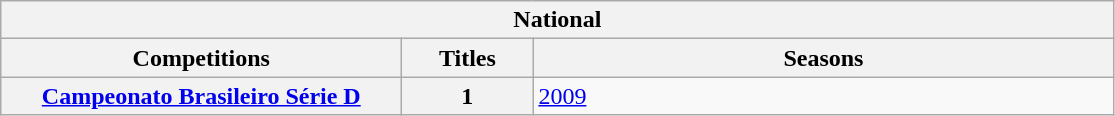<table class="wikitable">
<tr>
<th colspan="3">National</th>
</tr>
<tr>
<th style="width:260px">Competitions</th>
<th style="width:80px">Titles</th>
<th style="width:380px">Seasons</th>
</tr>
<tr>
<th><a href='#'>Campeonato Brasileiro Série D</a></th>
<th style="text-align:center"><strong>1</strong></th>
<td align="left"><a href='#'>2009</a></td>
</tr>
</table>
